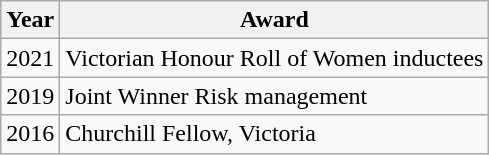<table class="wikitable plainrowheaders">
<tr>
<th scope="col">Year</th>
<th scope="col">Award</th>
</tr>
<tr>
<td>2021</td>
<td>Victorian Honour Roll of Women inductees</td>
</tr>
<tr>
<td>2019</td>
<td>Joint Winner Risk management</td>
</tr>
<tr>
<td>2016</td>
<td>Churchill Fellow, Victoria</td>
</tr>
</table>
